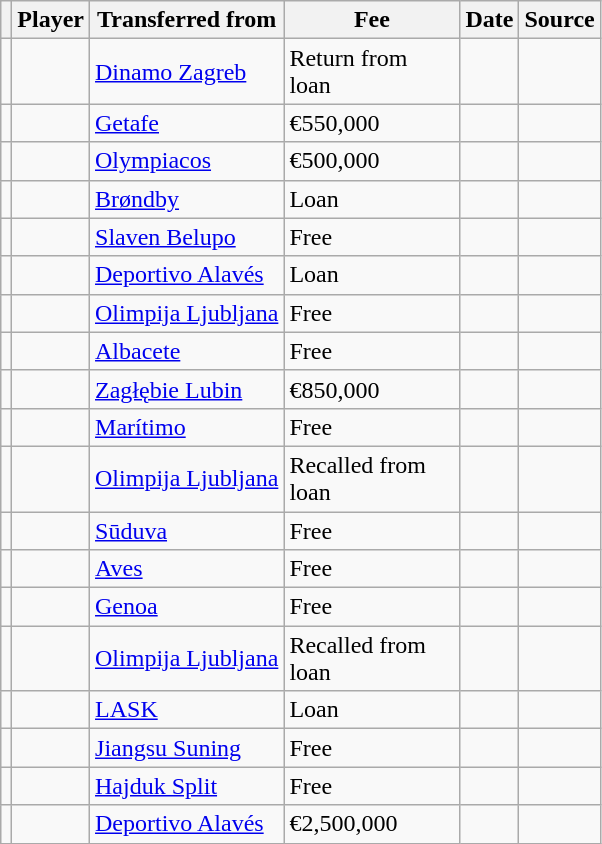<table class="wikitable plainrowheaders sortable">
<tr>
<th></th>
<th scope=col>Player</th>
<th>Transferred from</th>
<th !scope=col; style="width: 110px;">Fee</th>
<th scope=col>Date</th>
<th scope=col>Source</th>
</tr>
<tr>
<td align=center></td>
<td></td>
<td> <a href='#'>Dinamo Zagreb</a></td>
<td>Return from loan</td>
<td></td>
<td align=center></td>
</tr>
<tr>
<td align=center></td>
<td></td>
<td> <a href='#'>Getafe</a></td>
<td>€550,000</td>
<td></td>
<td align=center></td>
</tr>
<tr>
<td align=center></td>
<td></td>
<td> <a href='#'>Olympiacos</a></td>
<td>€500,000</td>
<td></td>
<td align=center></td>
</tr>
<tr>
<td align=center></td>
<td></td>
<td> <a href='#'>Brøndby</a></td>
<td>Loan</td>
<td></td>
<td align=center></td>
</tr>
<tr>
<td align=center></td>
<td></td>
<td> <a href='#'>Slaven Belupo</a></td>
<td>Free</td>
<td></td>
<td align=center></td>
</tr>
<tr>
<td align=center></td>
<td></td>
<td> <a href='#'>Deportivo Alavés</a></td>
<td>Loan</td>
<td></td>
<td align=center></td>
</tr>
<tr>
<td align=center></td>
<td></td>
<td> <a href='#'>Olimpija Ljubljana</a></td>
<td>Free</td>
<td></td>
<td align=center></td>
</tr>
<tr>
<td align=center></td>
<td></td>
<td> <a href='#'>Albacete</a></td>
<td>Free</td>
<td></td>
<td align=center></td>
</tr>
<tr>
<td align=center></td>
<td></td>
<td> <a href='#'>Zagłębie Lubin</a></td>
<td>€850,000</td>
<td></td>
<td align=center></td>
</tr>
<tr>
<td align=center></td>
<td></td>
<td> <a href='#'>Marítimo</a></td>
<td>Free</td>
<td></td>
<td align=center></td>
</tr>
<tr>
<td align=center></td>
<td></td>
<td> <a href='#'>Olimpija Ljubljana</a></td>
<td>Recalled from loan</td>
<td></td>
<td></td>
</tr>
<tr>
<td align=center></td>
<td></td>
<td> <a href='#'>Sūduva</a></td>
<td>Free</td>
<td></td>
<td align=center></td>
</tr>
<tr>
<td align=center></td>
<td></td>
<td> <a href='#'>Aves</a></td>
<td>Free</td>
<td></td>
<td align=center></td>
</tr>
<tr>
<td align=center></td>
<td></td>
<td> <a href='#'>Genoa</a></td>
<td>Free</td>
<td></td>
<td align=center></td>
</tr>
<tr>
<td align=center></td>
<td></td>
<td> <a href='#'>Olimpija Ljubljana</a></td>
<td>Recalled from loan</td>
<td></td>
<td align=center></td>
</tr>
<tr>
<td align=center></td>
<td></td>
<td> <a href='#'>LASK</a></td>
<td>Loan</td>
<td></td>
<td align=center></td>
</tr>
<tr>
<td align=center></td>
<td></td>
<td> <a href='#'>Jiangsu Suning</a></td>
<td>Free</td>
<td></td>
<td align=center></td>
</tr>
<tr>
<td align=center></td>
<td></td>
<td> <a href='#'>Hajduk Split</a></td>
<td>Free</td>
<td></td>
<td align=center></td>
</tr>
<tr>
<td align=center></td>
<td></td>
<td> <a href='#'>Deportivo Alavés</a></td>
<td>€2,500,000</td>
<td></td>
<td align=center></td>
</tr>
</table>
